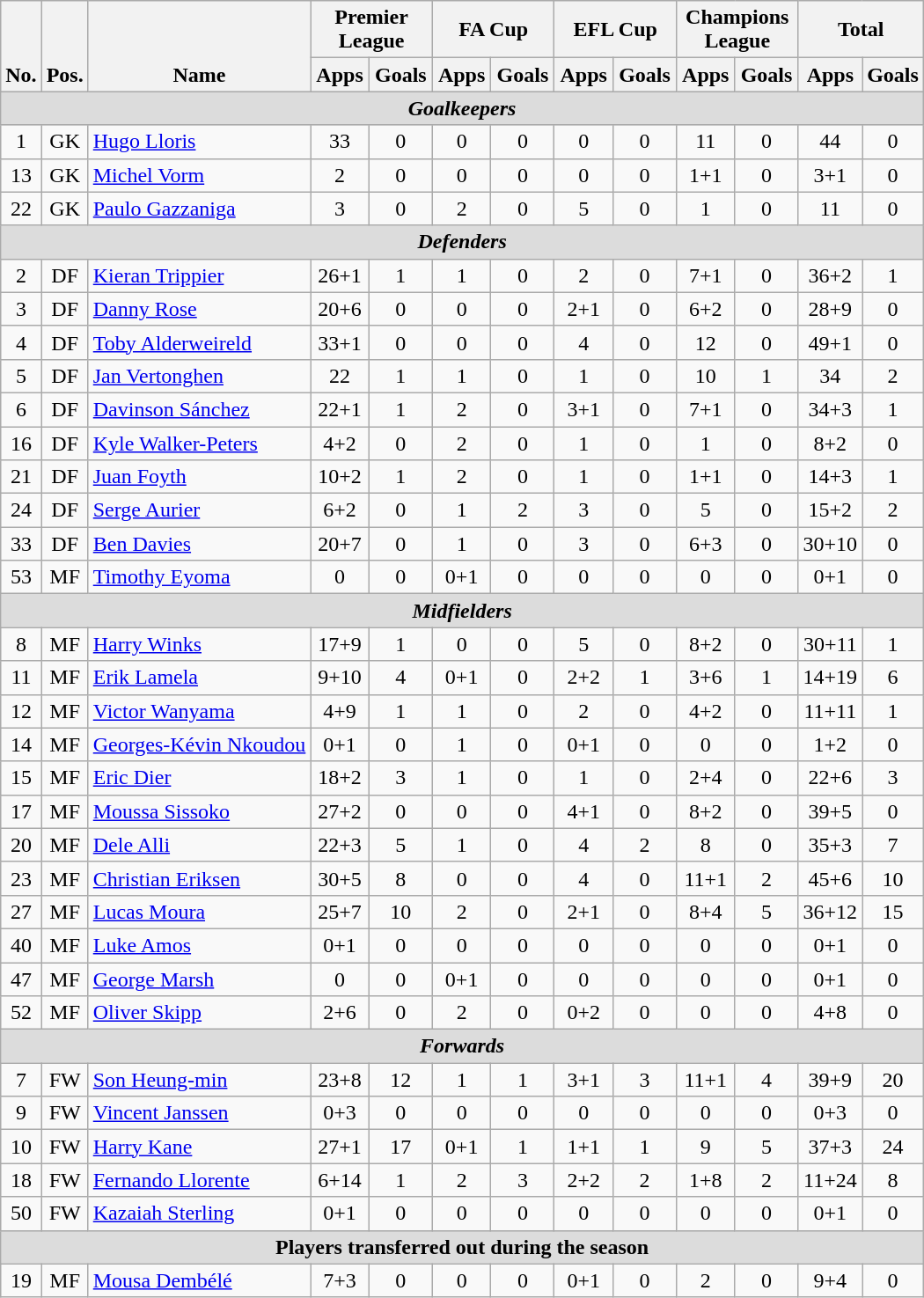<table class="wikitable" style="text-align:center">
<tr>
<th rowspan="2" style="vertical-align:bottom;">No.</th>
<th rowspan="2" style="vertical-align:bottom;">Pos.</th>
<th rowspan="2" style="vertical-align:bottom;">Name</th>
<th colspan="2" style="width:85px;">Premier League</th>
<th colspan="2" style="width:85px;">FA Cup</th>
<th colspan="2" style="width:85px;">EFL Cup</th>
<th colspan="2" style="width:85px;">Champions League</th>
<th colspan="2" style="width:85px;">Total</th>
</tr>
<tr>
<th>Apps</th>
<th>Goals</th>
<th>Apps</th>
<th>Goals</th>
<th>Apps</th>
<th>Goals</th>
<th>Apps</th>
<th>Goals</th>
<th>Apps</th>
<th>Goals</th>
</tr>
<tr>
<th colspan=14 style=background:#dcdcdc; text-align:center><em>Goalkeepers</em></th>
</tr>
<tr>
<td>1</td>
<td>GK</td>
<td align="left"> <a href='#'>Hugo Lloris</a></td>
<td>33</td>
<td>0</td>
<td>0</td>
<td>0</td>
<td>0</td>
<td>0</td>
<td>11</td>
<td>0</td>
<td>44</td>
<td>0</td>
</tr>
<tr>
<td>13</td>
<td>GK</td>
<td align="left"> <a href='#'>Michel Vorm</a></td>
<td>2</td>
<td>0</td>
<td>0</td>
<td>0</td>
<td>0</td>
<td>0</td>
<td>1+1</td>
<td>0</td>
<td>3+1</td>
<td>0</td>
</tr>
<tr>
<td>22</td>
<td>GK</td>
<td align="left"> <a href='#'>Paulo Gazzaniga</a></td>
<td>3</td>
<td>0</td>
<td>2</td>
<td>0</td>
<td>5</td>
<td>0</td>
<td>1</td>
<td>0</td>
<td>11</td>
<td>0</td>
</tr>
<tr>
<th colspan=14 style=background:#dcdcdc; text-align:center><em>Defenders</em></th>
</tr>
<tr>
<td>2</td>
<td>DF</td>
<td align="left"> <a href='#'>Kieran Trippier</a></td>
<td>26+1</td>
<td>1</td>
<td>1</td>
<td>0</td>
<td>2</td>
<td>0</td>
<td>7+1</td>
<td>0</td>
<td>36+2</td>
<td>1</td>
</tr>
<tr>
<td>3</td>
<td>DF</td>
<td align="left"> <a href='#'>Danny Rose</a></td>
<td>20+6</td>
<td>0</td>
<td>0</td>
<td>0</td>
<td>2+1</td>
<td>0</td>
<td>6+2</td>
<td>0</td>
<td>28+9</td>
<td>0</td>
</tr>
<tr>
<td>4</td>
<td>DF</td>
<td align="left"> <a href='#'>Toby Alderweireld</a></td>
<td>33+1</td>
<td>0</td>
<td>0</td>
<td>0</td>
<td>4</td>
<td>0</td>
<td>12</td>
<td>0</td>
<td>49+1</td>
<td>0</td>
</tr>
<tr>
<td>5</td>
<td>DF</td>
<td align="left"> <a href='#'>Jan Vertonghen</a></td>
<td>22</td>
<td>1</td>
<td>1</td>
<td>0</td>
<td>1</td>
<td>0</td>
<td>10</td>
<td>1</td>
<td>34</td>
<td>2</td>
</tr>
<tr>
<td>6</td>
<td>DF</td>
<td align="left"> <a href='#'>Davinson Sánchez</a></td>
<td>22+1</td>
<td>1</td>
<td>2</td>
<td>0</td>
<td>3+1</td>
<td>0</td>
<td>7+1</td>
<td>0</td>
<td>34+3</td>
<td>1</td>
</tr>
<tr>
<td>16</td>
<td>DF</td>
<td align="left"> <a href='#'>Kyle Walker-Peters</a></td>
<td>4+2</td>
<td>0</td>
<td>2</td>
<td>0</td>
<td>1</td>
<td>0</td>
<td>1</td>
<td>0</td>
<td>8+2</td>
<td>0</td>
</tr>
<tr>
<td>21</td>
<td>DF</td>
<td align="left"> <a href='#'>Juan Foyth</a></td>
<td>10+2</td>
<td>1</td>
<td>2</td>
<td>0</td>
<td>1</td>
<td>0</td>
<td>1+1</td>
<td>0</td>
<td>14+3</td>
<td>1</td>
</tr>
<tr>
<td>24</td>
<td>DF</td>
<td align="left"> <a href='#'>Serge Aurier</a></td>
<td>6+2</td>
<td>0</td>
<td>1</td>
<td>2</td>
<td>3</td>
<td>0</td>
<td>5</td>
<td>0</td>
<td>15+2</td>
<td>2</td>
</tr>
<tr>
<td>33</td>
<td>DF</td>
<td align="left"> <a href='#'>Ben Davies</a></td>
<td>20+7</td>
<td>0</td>
<td>1</td>
<td>0</td>
<td>3</td>
<td>0</td>
<td>6+3</td>
<td>0</td>
<td>30+10</td>
<td>0</td>
</tr>
<tr>
<td>53</td>
<td>MF</td>
<td align="left"> <a href='#'>Timothy Eyoma</a></td>
<td>0</td>
<td>0</td>
<td>0+1</td>
<td>0</td>
<td>0</td>
<td>0</td>
<td>0</td>
<td>0</td>
<td>0+1</td>
<td>0</td>
</tr>
<tr>
<th colspan=14 style=background:#dcdcdc; text-align:center><em>Midfielders</em></th>
</tr>
<tr>
<td>8</td>
<td>MF</td>
<td align="left"> <a href='#'>Harry Winks</a></td>
<td>17+9</td>
<td>1</td>
<td>0</td>
<td>0</td>
<td>5</td>
<td>0</td>
<td>8+2</td>
<td>0</td>
<td>30+11</td>
<td>1</td>
</tr>
<tr>
<td>11</td>
<td>MF</td>
<td align="left"> <a href='#'>Erik Lamela</a></td>
<td>9+10</td>
<td>4</td>
<td>0+1</td>
<td>0</td>
<td>2+2</td>
<td>1</td>
<td>3+6</td>
<td>1</td>
<td>14+19</td>
<td>6</td>
</tr>
<tr>
<td>12</td>
<td>MF</td>
<td align="left"> <a href='#'>Victor Wanyama</a></td>
<td>4+9</td>
<td>1</td>
<td>1</td>
<td>0</td>
<td>2</td>
<td>0</td>
<td>4+2</td>
<td>0</td>
<td>11+11</td>
<td>1</td>
</tr>
<tr>
<td>14</td>
<td>MF</td>
<td align="left"> <a href='#'>Georges-Kévin Nkoudou</a></td>
<td>0+1</td>
<td>0</td>
<td>1</td>
<td>0</td>
<td>0+1</td>
<td>0</td>
<td>0</td>
<td>0</td>
<td>1+2</td>
<td>0</td>
</tr>
<tr>
<td>15</td>
<td>MF</td>
<td align="left"> <a href='#'>Eric Dier</a></td>
<td>18+2</td>
<td>3</td>
<td>1</td>
<td>0</td>
<td>1</td>
<td>0</td>
<td>2+4</td>
<td>0</td>
<td>22+6</td>
<td>3</td>
</tr>
<tr>
<td>17</td>
<td>MF</td>
<td align="left"> <a href='#'>Moussa Sissoko</a></td>
<td>27+2</td>
<td>0</td>
<td>0</td>
<td>0</td>
<td>4+1</td>
<td>0</td>
<td>8+2</td>
<td>0</td>
<td>39+5</td>
<td>0</td>
</tr>
<tr>
<td>20</td>
<td>MF</td>
<td align="left"> <a href='#'>Dele Alli</a></td>
<td>22+3</td>
<td>5</td>
<td>1</td>
<td>0</td>
<td>4</td>
<td>2</td>
<td>8</td>
<td>0</td>
<td>35+3</td>
<td>7</td>
</tr>
<tr>
<td>23</td>
<td>MF</td>
<td align="left"> <a href='#'>Christian Eriksen</a></td>
<td>30+5</td>
<td>8</td>
<td>0</td>
<td>0</td>
<td>4</td>
<td>0</td>
<td>11+1</td>
<td>2</td>
<td>45+6</td>
<td>10</td>
</tr>
<tr>
<td>27</td>
<td>MF</td>
<td align="left"> <a href='#'>Lucas Moura</a></td>
<td>25+7</td>
<td>10</td>
<td>2</td>
<td>0</td>
<td>2+1</td>
<td>0</td>
<td>8+4</td>
<td>5</td>
<td>36+12</td>
<td>15</td>
</tr>
<tr>
<td>40</td>
<td>MF</td>
<td align="left"> <a href='#'>Luke Amos</a></td>
<td>0+1</td>
<td>0</td>
<td>0</td>
<td>0</td>
<td>0</td>
<td>0</td>
<td>0</td>
<td>0</td>
<td>0+1</td>
<td>0</td>
</tr>
<tr>
<td>47</td>
<td>MF</td>
<td align="left"> <a href='#'>George Marsh</a></td>
<td>0</td>
<td>0</td>
<td>0+1</td>
<td>0</td>
<td>0</td>
<td>0</td>
<td>0</td>
<td>0</td>
<td>0+1</td>
<td>0</td>
</tr>
<tr>
<td>52</td>
<td>MF</td>
<td align="left"> <a href='#'>Oliver Skipp</a></td>
<td>2+6</td>
<td>0</td>
<td>2</td>
<td>0</td>
<td>0+2</td>
<td>0</td>
<td>0</td>
<td>0</td>
<td>4+8</td>
<td>0</td>
</tr>
<tr>
<th colspan=14 style=background:#dcdcdc; text-align:center><em>Forwards</em></th>
</tr>
<tr>
<td>7</td>
<td>FW</td>
<td align="left"> <a href='#'>Son Heung-min</a></td>
<td>23+8</td>
<td>12</td>
<td>1</td>
<td>1</td>
<td>3+1</td>
<td>3</td>
<td>11+1</td>
<td>4</td>
<td>39+9</td>
<td>20</td>
</tr>
<tr>
<td>9</td>
<td>FW</td>
<td align="left"> <a href='#'>Vincent Janssen</a></td>
<td>0+3</td>
<td>0</td>
<td>0</td>
<td>0</td>
<td>0</td>
<td>0</td>
<td>0</td>
<td>0</td>
<td>0+3</td>
<td>0</td>
</tr>
<tr>
<td>10</td>
<td>FW</td>
<td align="left"> <a href='#'>Harry Kane</a></td>
<td>27+1</td>
<td>17</td>
<td>0+1</td>
<td>1</td>
<td>1+1</td>
<td>1</td>
<td>9</td>
<td>5</td>
<td>37+3</td>
<td>24</td>
</tr>
<tr>
<td>18</td>
<td>FW</td>
<td align="left"> <a href='#'>Fernando Llorente</a></td>
<td>6+14</td>
<td>1</td>
<td>2</td>
<td>3</td>
<td>2+2</td>
<td>2</td>
<td>1+8</td>
<td>2</td>
<td>11+24</td>
<td>8</td>
</tr>
<tr>
<td>50</td>
<td>FW</td>
<td align="left"> <a href='#'>Kazaiah Sterling</a></td>
<td>0+1</td>
<td>0</td>
<td>0</td>
<td>0</td>
<td>0</td>
<td>0</td>
<td>0</td>
<td>0</td>
<td>0+1</td>
<td>0</td>
</tr>
<tr>
<th colspan=14 style=background:#dcdcdc; text-align:center>Players transferred out during the season</th>
</tr>
<tr>
<td>19</td>
<td>MF</td>
<td align="left"> <a href='#'>Mousa Dembélé</a></td>
<td>7+3</td>
<td>0</td>
<td>0</td>
<td>0</td>
<td>0+1</td>
<td>0</td>
<td>2</td>
<td>0</td>
<td>9+4</td>
<td>0</td>
</tr>
</table>
